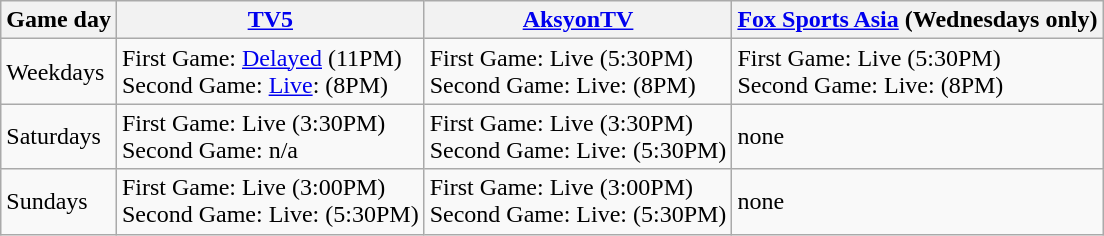<table class="wikitable">
<tr>
<th>Game day</th>
<th><a href='#'>TV5</a></th>
<th><a href='#'>AksyonTV</a></th>
<th><a href='#'>Fox Sports Asia</a> (Wednesdays only)</th>
</tr>
<tr>
<td>Weekdays</td>
<td>First Game: <a href='#'>Delayed</a> (11PM) <br> Second Game: <a href='#'>Live</a>: (8PM)</td>
<td>First Game: Live (5:30PM) <br> Second Game: Live: (8PM)</td>
<td>First Game: Live (5:30PM) <br> Second Game: Live: (8PM)</td>
</tr>
<tr>
<td>Saturdays</td>
<td>First Game: Live (3:30PM) <br> Second Game: n/a</td>
<td>First Game: Live (3:30PM) <br> Second Game: Live: (5:30PM)</td>
<td>none</td>
</tr>
<tr>
<td>Sundays</td>
<td>First Game: Live (3:00PM) <br> Second Game: Live: (5:30PM)</td>
<td>First Game: Live (3:00PM) <br> Second Game: Live: (5:30PM)</td>
<td>none</td>
</tr>
</table>
